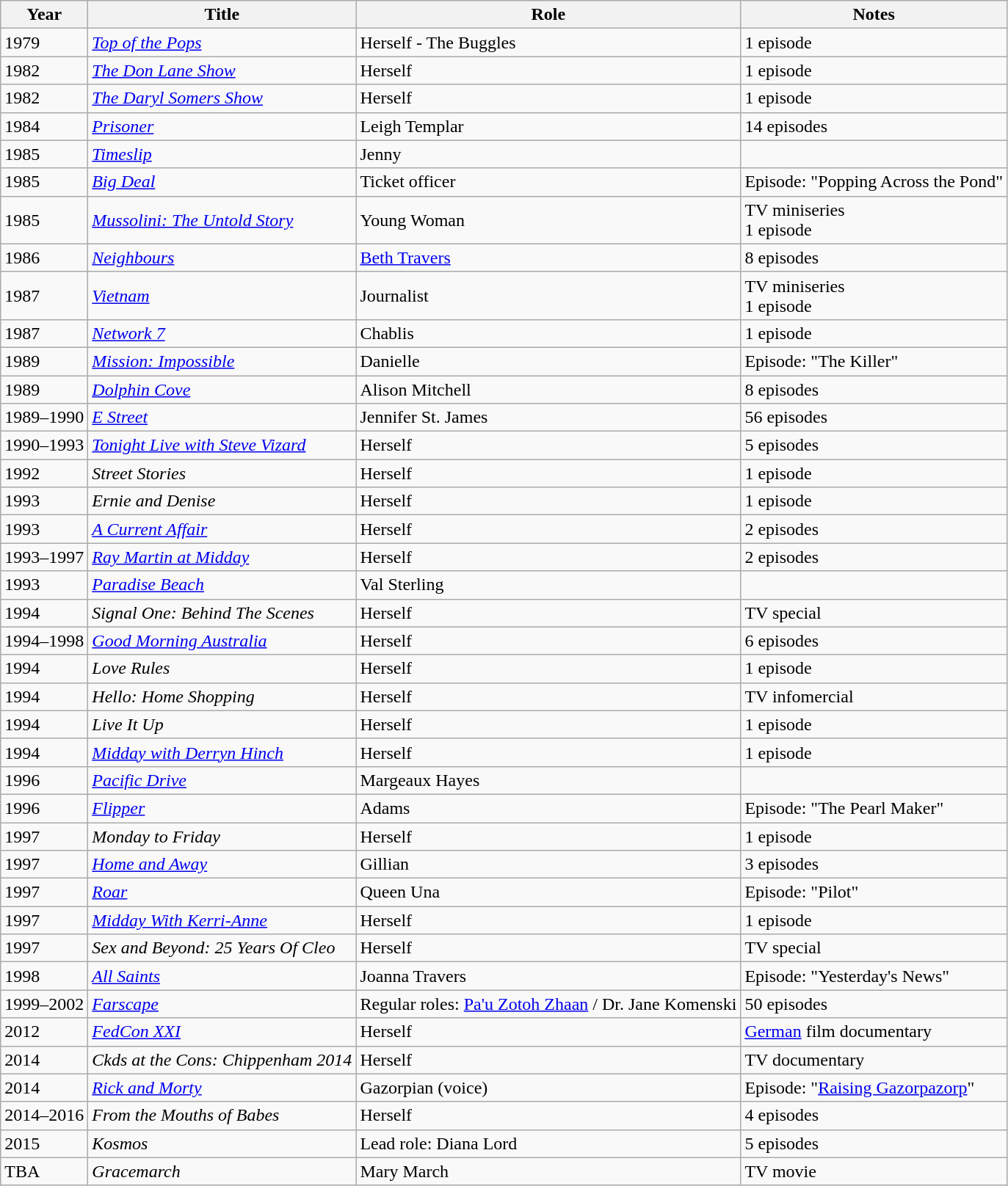<table class="wikitable sortable plainrowheaders">
<tr>
<th scope="col">Year</th>
<th scope="col">Title</th>
<th scope="col">Role</th>
<th scope="col" class="unsortable">Notes</th>
</tr>
<tr>
<td>1979</td>
<td><em><a href='#'>Top of the Pops</a></em></td>
<td>Herself - The Buggles</td>
<td>1 episode</td>
</tr>
<tr>
<td>1982</td>
<td><em><a href='#'>The Don Lane Show</a></em></td>
<td>Herself</td>
<td>1 episode</td>
</tr>
<tr>
<td>1982</td>
<td><em><a href='#'>The Daryl Somers Show</a></em></td>
<td>Herself</td>
<td>1 episode</td>
</tr>
<tr>
<td>1984</td>
<td><em><a href='#'>Prisoner</a></em></td>
<td>Leigh Templar</td>
<td>14 episodes</td>
</tr>
<tr>
<td>1985</td>
<td><em><a href='#'>Timeslip</a></em></td>
<td>Jenny</td>
<td></td>
</tr>
<tr>
<td>1985</td>
<td><em><a href='#'>Big Deal</a></em></td>
<td>Ticket officer</td>
<td>Episode: "Popping Across the Pond"</td>
</tr>
<tr>
<td>1985</td>
<td><em><a href='#'>Mussolini: The Untold Story</a></em></td>
<td>Young Woman</td>
<td>TV miniseries<br>1 episode</td>
</tr>
<tr>
<td>1986</td>
<td><em><a href='#'>Neighbours</a></em></td>
<td><a href='#'>Beth Travers</a></td>
<td>8 episodes</td>
</tr>
<tr>
<td>1987</td>
<td><em><a href='#'>Vietnam</a></em></td>
<td>Journalist</td>
<td>TV miniseries<br>1 episode</td>
</tr>
<tr>
<td>1987</td>
<td><em><a href='#'>Network 7</a></em></td>
<td>Chablis</td>
<td>1 episode</td>
</tr>
<tr>
<td>1989</td>
<td><em><a href='#'>Mission: Impossible</a></em></td>
<td>Danielle</td>
<td>Episode: "The Killer"</td>
</tr>
<tr>
<td>1989</td>
<td><em><a href='#'>Dolphin Cove</a></em></td>
<td>Alison Mitchell</td>
<td>8 episodes</td>
</tr>
<tr>
<td>1989–1990</td>
<td><em><a href='#'>E Street</a></em></td>
<td>Jennifer St. James</td>
<td>56 episodes</td>
</tr>
<tr>
<td>1990–1993</td>
<td><em><a href='#'>Tonight Live with Steve Vizard</a></em></td>
<td>Herself</td>
<td>5 episodes</td>
</tr>
<tr>
<td>1992</td>
<td><em>Street Stories</em></td>
<td>Herself</td>
<td>1 episode</td>
</tr>
<tr>
<td>1993</td>
<td><em>Ernie and Denise</em></td>
<td>Herself</td>
<td>1 episode</td>
</tr>
<tr>
<td>1993</td>
<td><em><a href='#'>A Current Affair</a></em></td>
<td>Herself</td>
<td>2 episodes</td>
</tr>
<tr>
<td>1993–1997</td>
<td><em><a href='#'>Ray Martin at Midday</a></em></td>
<td>Herself</td>
<td>2 episodes</td>
</tr>
<tr>
<td>1993</td>
<td><em><a href='#'>Paradise Beach</a></em></td>
<td>Val Sterling</td>
<td></td>
</tr>
<tr>
<td>1994</td>
<td><em>Signal One: Behind The Scenes</em></td>
<td>Herself</td>
<td>TV special</td>
</tr>
<tr>
<td>1994–1998</td>
<td><em><a href='#'>Good Morning Australia</a></em></td>
<td>Herself</td>
<td>6 episodes</td>
</tr>
<tr>
<td>1994</td>
<td><em>Love Rules</em></td>
<td>Herself</td>
<td>1 episode</td>
</tr>
<tr>
<td>1994</td>
<td><em>Hello: Home Shopping</em></td>
<td>Herself</td>
<td>TV infomercial</td>
</tr>
<tr>
<td>1994</td>
<td><em>Live It Up</em></td>
<td>Herself</td>
<td>1 episode</td>
</tr>
<tr>
<td>1994</td>
<td><em><a href='#'>Midday with Derryn Hinch</a></em></td>
<td>Herself</td>
<td>1 episode</td>
</tr>
<tr>
<td>1996</td>
<td><em><a href='#'>Pacific Drive</a></em></td>
<td>Margeaux Hayes</td>
<td></td>
</tr>
<tr>
<td>1996</td>
<td><em><a href='#'>Flipper</a></em></td>
<td>Adams</td>
<td>Episode: "The Pearl Maker"</td>
</tr>
<tr>
<td>1997</td>
<td><em>Monday to Friday</em></td>
<td>Herself</td>
<td>1 episode</td>
</tr>
<tr>
<td>1997</td>
<td><em><a href='#'>Home and Away</a></em></td>
<td>Gillian</td>
<td>3 episodes</td>
</tr>
<tr>
<td>1997</td>
<td><em><a href='#'>Roar</a></em></td>
<td>Queen Una</td>
<td>Episode: "Pilot"</td>
</tr>
<tr>
<td>1997</td>
<td><em><a href='#'>Midday With Kerri-Anne</a></em></td>
<td>Herself</td>
<td>1 episode</td>
</tr>
<tr>
<td>1997</td>
<td><em>Sex and Beyond: 25 Years Of Cleo</em></td>
<td>Herself</td>
<td>TV special</td>
</tr>
<tr>
<td>1998</td>
<td><em><a href='#'>All Saints</a></em></td>
<td>Joanna Travers</td>
<td>Episode: "Yesterday's News"</td>
</tr>
<tr>
<td>1999–2002</td>
<td><em><a href='#'>Farscape</a></em></td>
<td>Regular roles: <a href='#'>Pa'u Zotoh Zhaan</a> / Dr. Jane Komenski</td>
<td>50 episodes</td>
</tr>
<tr>
<td>2012</td>
<td><em><a href='#'>FedCon XXI</a></em></td>
<td>Herself</td>
<td><a href='#'>German</a> film documentary</td>
</tr>
<tr>
<td>2014</td>
<td><em>Ckds at the Cons: Chippenham 2014</em></td>
<td>Herself</td>
<td>TV documentary</td>
</tr>
<tr>
<td>2014</td>
<td><em><a href='#'>Rick and Morty</a></em></td>
<td>Gazorpian (voice)</td>
<td>Episode: "<a href='#'>Raising Gazorpazorp</a>"</td>
</tr>
<tr>
<td>2014–2016</td>
<td><em>From the Mouths of Babes</em></td>
<td>Herself</td>
<td>4 episodes</td>
</tr>
<tr>
<td>2015</td>
<td><em>Kosmos</em></td>
<td>Lead role: Diana Lord</td>
<td>5 episodes</td>
</tr>
<tr>
<td>TBA</td>
<td><em>Gracemarch</em></td>
<td>Mary March</td>
<td>TV movie</td>
</tr>
</table>
